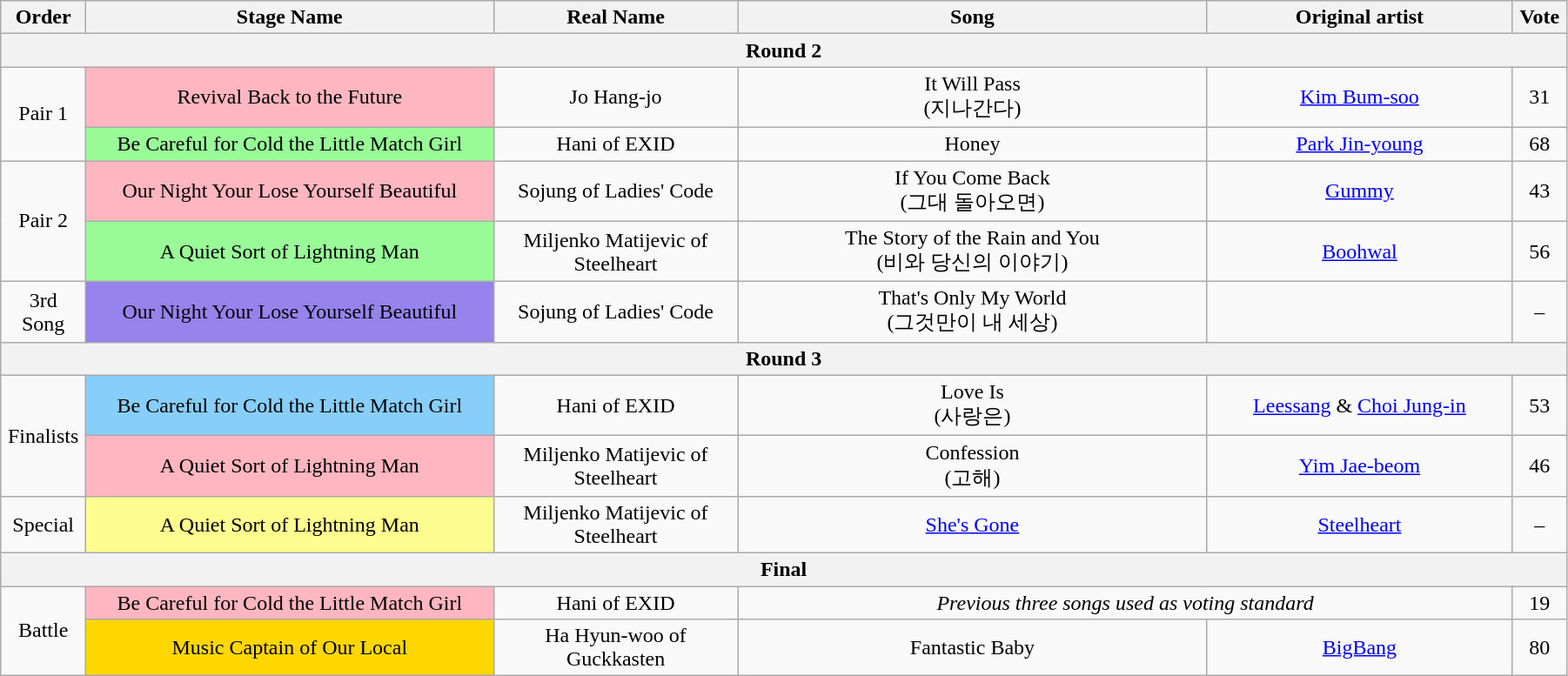<table class="wikitable" style="text-align:center; width:95%;">
<tr>
<th style="width:1%;">Order</th>
<th style="width:20%;">Stage Name</th>
<th style="width:12%;">Real Name</th>
<th style="width:23%;">Song</th>
<th style="width:15%;">Original artist</th>
<th style="width:1%;">Vote</th>
</tr>
<tr>
<th colspan=6>Round 2</th>
</tr>
<tr>
<td rowspan=2>Pair 1</td>
<td bgcolor="lightpink">Revival Back to the Future</td>
<td>Jo Hang-jo</td>
<td>It Will Pass<br>(지나간다)</td>
<td><a href='#'>Kim Bum-soo</a></td>
<td>31</td>
</tr>
<tr>
<td bgcolor="palegreen">Be Careful for Cold the Little Match Girl</td>
<td>Hani of EXID</td>
<td>Honey</td>
<td><a href='#'>Park Jin-young</a></td>
<td>68</td>
</tr>
<tr>
<td rowspan=2>Pair 2</td>
<td bgcolor="lightpink">Our Night Your Lose Yourself Beautiful</td>
<td>Sojung of Ladies' Code</td>
<td>If You Come Back<br>(그대 돌아오면)</td>
<td><a href='#'>Gummy</a></td>
<td>43</td>
</tr>
<tr>
<td bgcolor="palegreen">A Quiet Sort of Lightning Man</td>
<td>Miljenko Matijevic of Steelheart</td>
<td>The Story of the Rain and You<br>(비와 당신의 이야기)</td>
<td><a href='#'>Boohwal</a></td>
<td>56</td>
</tr>
<tr>
<td>3rd Song</td>
<td bgcolor="#9683EC">Our Night Your Lose Yourself Beautiful</td>
<td>Sojung of Ladies' Code</td>
<td>That's Only My World<br>(그것만이 내 세상)</td>
<td></td>
<td>–</td>
</tr>
<tr>
<th colspan=6>Round 3</th>
</tr>
<tr>
<td rowspan=2>Finalists</td>
<td bgcolor="lightskyblue">Be Careful for Cold the Little Match Girl</td>
<td>Hani of EXID</td>
<td>Love Is<br>(사랑은)</td>
<td><a href='#'>Leessang</a> & <a href='#'>Choi Jung-in</a></td>
<td>53</td>
</tr>
<tr>
<td bgcolor="lightpink">A Quiet Sort of Lightning Man</td>
<td>Miljenko Matijevic of Steelheart</td>
<td>Confession<br>(고해)</td>
<td><a href='#'>Yim Jae-beom</a></td>
<td>46</td>
</tr>
<tr>
<td>Special</td>
<td bgcolor="#FDFC8F">A Quiet Sort of Lightning Man</td>
<td>Miljenko Matijevic of Steelheart</td>
<td><a href='#'>She's Gone</a></td>
<td><a href='#'>Steelheart</a></td>
<td>–</td>
</tr>
<tr>
<th colspan=6>Final</th>
</tr>
<tr>
<td rowspan=2>Battle</td>
<td bgcolor="lightpink">Be Careful for Cold the Little Match Girl</td>
<td>Hani of EXID</td>
<td colspan=2><em>Previous three songs used as voting standard</em></td>
<td>19</td>
</tr>
<tr>
<td bgcolor="gold">Music Captain of Our Local</td>
<td>Ha Hyun-woo of Guckkasten</td>
<td>Fantastic Baby</td>
<td><a href='#'>BigBang</a></td>
<td>80</td>
</tr>
</table>
